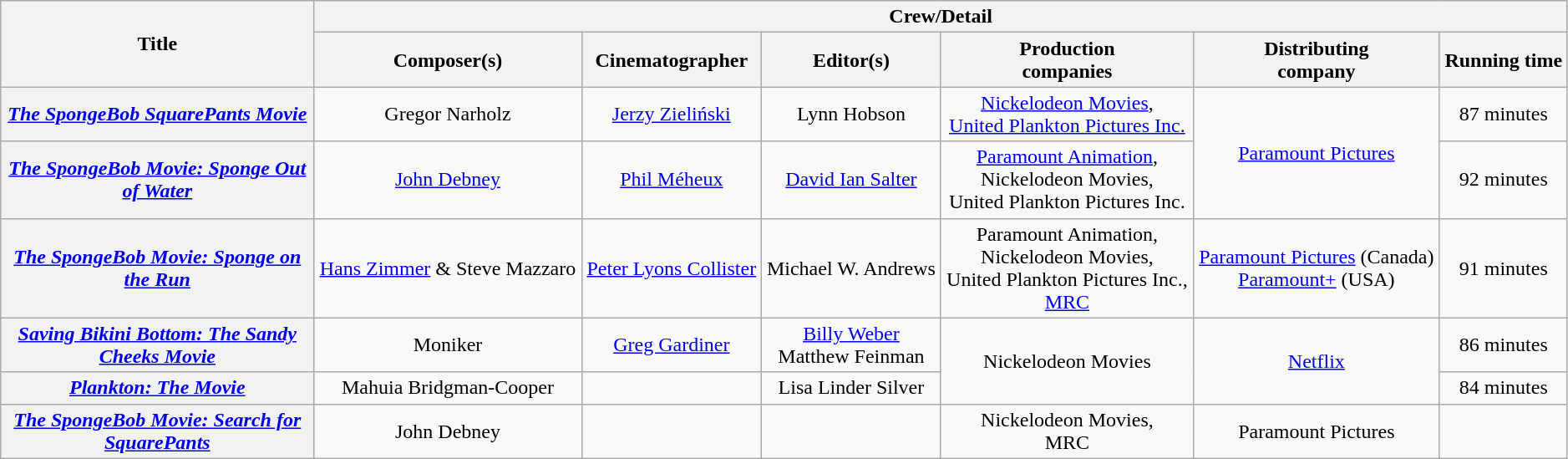<table class="wikitable plainrowheaders sortable" style="text-align:center; width:99%;">
<tr>
<th scope="col" rowspan="2" style="width:20%;">Title</th>
<th scope="col" colspan="7">Crew/Detail</th>
</tr>
<tr>
<th scope="col">Composer(s)</th>
<th scope="col">Cinematographer</th>
<th scope="col">Editor(s)</th>
<th scope="col">Production<br>companies</th>
<th scope="col">Distributing<br>company</th>
<th scope="col">Running time</th>
</tr>
<tr>
<th scope="row"><em><a href='#'>The SpongeBob SquarePants Movie</a></em></th>
<td>Gregor Narholz</td>
<td><a href='#'>Jerzy Zieliński</a></td>
<td>Lynn Hobson</td>
<td><a href='#'>Nickelodeon Movies</a>,<br><a href='#'>United Plankton Pictures Inc.</a></td>
<td rowspan="2"><a href='#'>Paramount Pictures</a></td>
<td>87 minutes</td>
</tr>
<tr>
<th scope="row"><em><a href='#'>The SpongeBob Movie: Sponge Out of Water</a></em></th>
<td><a href='#'>John Debney</a></td>
<td><a href='#'>Phil Méheux</a></td>
<td><a href='#'>David Ian Salter</a></td>
<td><a href='#'>Paramount Animation</a>,<br>Nickelodeon Movies,<br>United Plankton Pictures Inc.</td>
<td>92 minutes</td>
</tr>
<tr>
<th scope="row"><em><a href='#'>The SpongeBob Movie: Sponge on the Run</a></em></th>
<td><a href='#'>Hans Zimmer</a> & Steve Mazzaro</td>
<td><a href='#'>Peter Lyons Collister</a></td>
<td>Michael W. Andrews</td>
<td>Paramount Animation,<br>Nickelodeon Movies,<br>United Plankton Pictures Inc.,<br><a href='#'>MRC</a></td>
<td><a href='#'>Paramount Pictures</a> (Canada)<br><a href='#'>Paramount+</a> (USA)</td>
<td>91 minutes</td>
</tr>
<tr>
<th scope="row"><em><a href='#'>Saving Bikini Bottom: The Sandy Cheeks Movie</a></em></th>
<td>Moniker</td>
<td><a href='#'>Greg Gardiner</a></td>
<td><a href='#'>Billy Weber</a><br>Matthew Feinman</td>
<td rowspan="2">Nickelodeon Movies</td>
<td rowspan="2"><a href='#'>Netflix</a></td>
<td>86 minutes</td>
</tr>
<tr>
<th scope="row"><em><a href='#'>Plankton: The Movie</a></em></th>
<td>Mahuia Bridgman-Cooper</td>
<td></td>
<td>Lisa Linder Silver</td>
<td>84 minutes</td>
</tr>
<tr>
<th scope="row"><em><a href='#'>The SpongeBob Movie: Search for SquarePants</a></em></th>
<td>John Debney</td>
<td></td>
<td></td>
<td>Nickelodeon Movies,<br>MRC</td>
<td>Paramount Pictures</td>
<td></td>
</tr>
</table>
